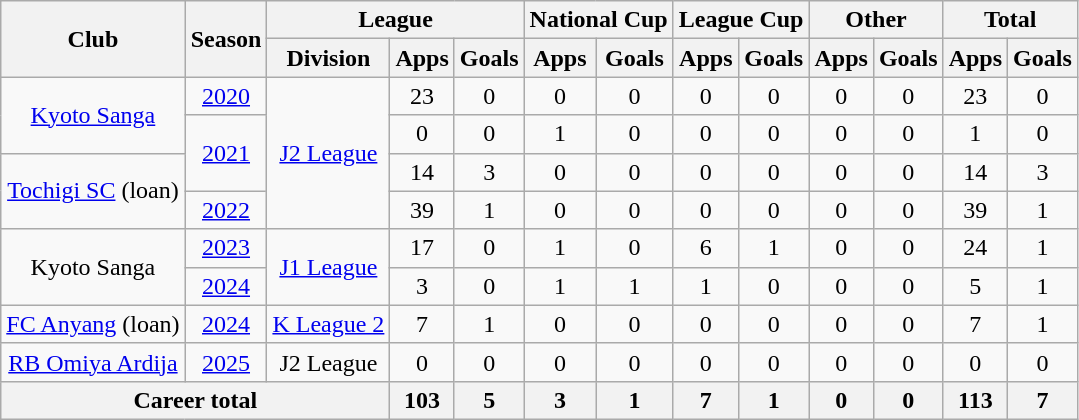<table class="wikitable" style="text-align: center">
<tr>
<th rowspan="2">Club</th>
<th rowspan="2">Season</th>
<th colspan="3">League</th>
<th colspan="2">National Cup</th>
<th colspan="2">League Cup</th>
<th colspan="2">Other</th>
<th colspan="2">Total</th>
</tr>
<tr>
<th>Division</th>
<th>Apps</th>
<th>Goals</th>
<th>Apps</th>
<th>Goals</th>
<th>Apps</th>
<th>Goals</th>
<th>Apps</th>
<th>Goals</th>
<th>Apps</th>
<th>Goals</th>
</tr>
<tr>
<td rowspan="2"><a href='#'>Kyoto Sanga</a></td>
<td><a href='#'>2020</a></td>
<td rowspan="4"><a href='#'>J2 League</a></td>
<td>23</td>
<td>0</td>
<td>0</td>
<td>0</td>
<td>0</td>
<td>0</td>
<td>0</td>
<td>0</td>
<td>23</td>
<td>0</td>
</tr>
<tr>
<td rowspan="2"><a href='#'>2021</a></td>
<td>0</td>
<td>0</td>
<td>1</td>
<td>0</td>
<td>0</td>
<td>0</td>
<td>0</td>
<td>0</td>
<td>1</td>
<td>0</td>
</tr>
<tr>
<td rowspan="2"><a href='#'>Tochigi SC</a> (loan)</td>
<td>14</td>
<td>3</td>
<td>0</td>
<td>0</td>
<td>0</td>
<td>0</td>
<td>0</td>
<td>0</td>
<td>14</td>
<td>3</td>
</tr>
<tr>
<td><a href='#'>2022</a></td>
<td>39</td>
<td>1</td>
<td>0</td>
<td>0</td>
<td>0</td>
<td>0</td>
<td>0</td>
<td>0</td>
<td>39</td>
<td>1</td>
</tr>
<tr>
<td rowspan="2">Kyoto Sanga</td>
<td><a href='#'>2023</a></td>
<td rowspan="2"><a href='#'>J1 League</a></td>
<td>17</td>
<td>0</td>
<td>1</td>
<td>0</td>
<td>6</td>
<td>1</td>
<td>0</td>
<td>0</td>
<td>24</td>
<td>1</td>
</tr>
<tr>
<td><a href='#'>2024</a></td>
<td>3</td>
<td>0</td>
<td>1</td>
<td>1</td>
<td>1</td>
<td>0</td>
<td>0</td>
<td>0</td>
<td>5</td>
<td>1</td>
</tr>
<tr>
<td><a href='#'>FC Anyang</a> (loan)</td>
<td><a href='#'>2024</a></td>
<td><a href='#'>K League 2</a></td>
<td>7</td>
<td>1</td>
<td>0</td>
<td>0</td>
<td>0</td>
<td>0</td>
<td>0</td>
<td>0</td>
<td>7</td>
<td>1</td>
</tr>
<tr>
<td><a href='#'>RB Omiya Ardija</a></td>
<td><a href='#'>2025</a></td>
<td>J2 League</td>
<td>0</td>
<td>0</td>
<td>0</td>
<td>0</td>
<td>0</td>
<td>0</td>
<td>0</td>
<td>0</td>
<td>0</td>
<td>0</td>
</tr>
<tr>
<th colspan=3>Career total</th>
<th>103</th>
<th>5</th>
<th>3</th>
<th>1</th>
<th>7</th>
<th>1</th>
<th>0</th>
<th>0</th>
<th>113</th>
<th>7</th>
</tr>
</table>
